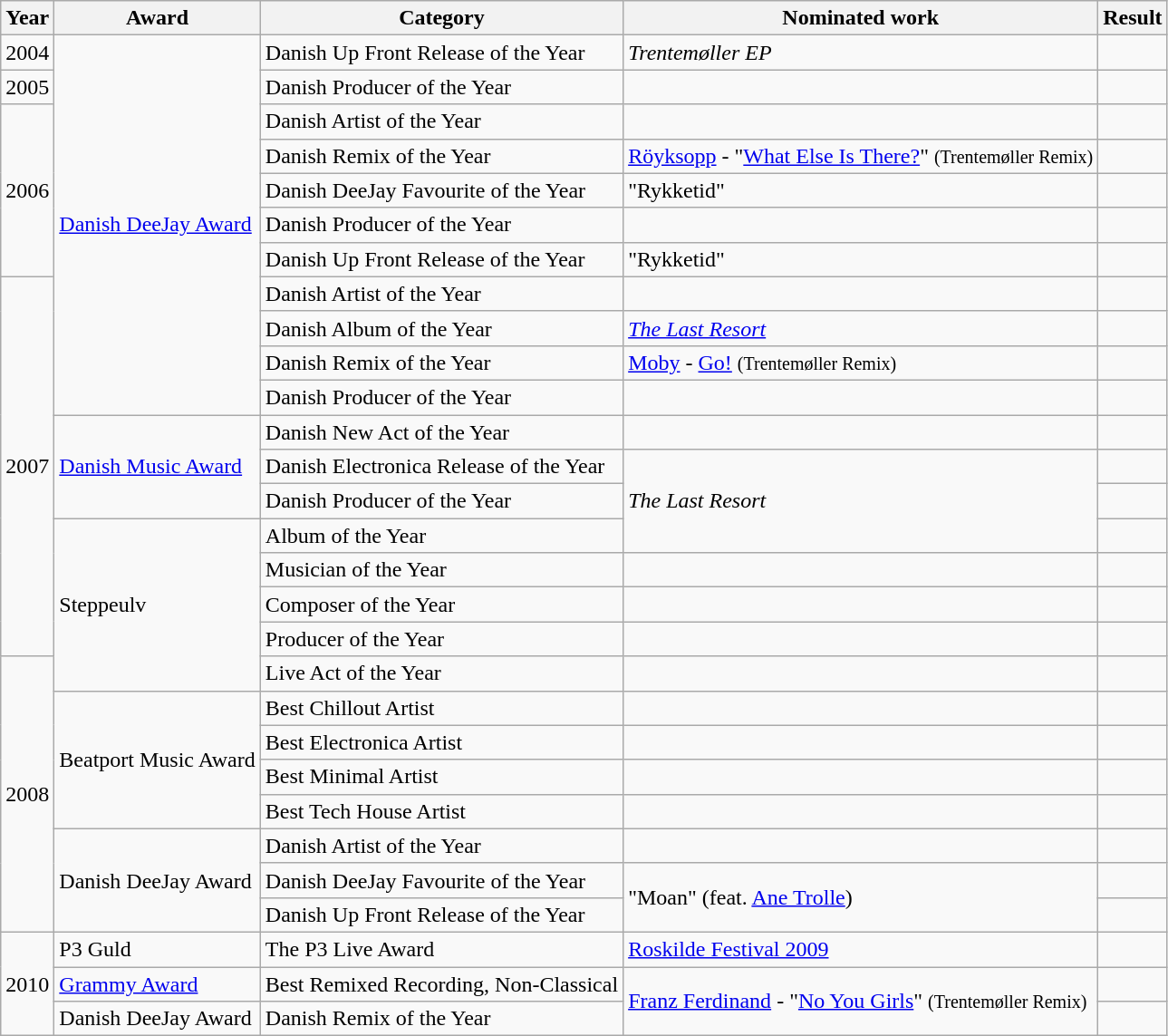<table class=wikitable>
<tr>
<th>Year</th>
<th>Award</th>
<th>Category</th>
<th>Nominated work</th>
<th>Result</th>
</tr>
<tr>
<td>2004</td>
<td rowspan="11"><a href='#'>Danish DeeJay Award</a></td>
<td>Danish Up Front Release of the Year</td>
<td><em>Trentemøller EP</em></td>
<td></td>
</tr>
<tr>
<td>2005</td>
<td>Danish Producer of the Year</td>
<td></td>
<td></td>
</tr>
<tr>
<td rowspan="5">2006</td>
<td>Danish Artist of the Year</td>
<td></td>
<td></td>
</tr>
<tr>
<td>Danish Remix of the Year</td>
<td><a href='#'>Röyksopp</a> - "<a href='#'>What Else Is There?</a>" <small>(Trentemøller Remix)</small></td>
<td></td>
</tr>
<tr>
<td>Danish DeeJay Favourite of the Year</td>
<td>"Rykketid"</td>
<td></td>
</tr>
<tr>
<td>Danish Producer of the Year</td>
<td></td>
<td></td>
</tr>
<tr>
<td>Danish Up Front Release of the Year</td>
<td>"Rykketid"</td>
<td></td>
</tr>
<tr>
<td rowspan="11">2007</td>
<td>Danish Artist of the Year</td>
<td></td>
<td></td>
</tr>
<tr>
<td>Danish Album of the Year</td>
<td><em><a href='#'>The Last Resort</a></em></td>
<td></td>
</tr>
<tr>
<td>Danish Remix of the Year</td>
<td><a href='#'>Moby</a> - <a href='#'>Go!</a> <small>(Trentemøller Remix)</small></td>
<td></td>
</tr>
<tr>
<td>Danish Producer of the Year</td>
<td></td>
<td></td>
</tr>
<tr>
<td rowspan="3"><a href='#'>Danish Music Award</a></td>
<td>Danish New Act of the Year</td>
<td></td>
<td></td>
</tr>
<tr>
<td>Danish Electronica Release of the Year</td>
<td rowspan="3"><em>The Last Resort</em></td>
<td></td>
</tr>
<tr>
<td>Danish Producer of the Year</td>
<td></td>
</tr>
<tr>
<td rowspan="5">Steppeulv</td>
<td>Album of the Year</td>
<td></td>
</tr>
<tr>
<td>Musician of the Year</td>
<td></td>
<td></td>
</tr>
<tr>
<td>Composer of the Year</td>
<td></td>
<td></td>
</tr>
<tr>
<td>Producer of the Year</td>
<td></td>
<td></td>
</tr>
<tr>
<td rowspan="8">2008</td>
<td>Live Act of the Year</td>
<td></td>
<td></td>
</tr>
<tr>
<td rowspan="4">Beatport Music Award</td>
<td>Best Chillout Artist</td>
<td></td>
<td></td>
</tr>
<tr>
<td>Best Electronica Artist</td>
<td></td>
<td></td>
</tr>
<tr>
<td>Best Minimal Artist</td>
<td></td>
<td></td>
</tr>
<tr>
<td>Best Tech House Artist</td>
<td></td>
<td></td>
</tr>
<tr>
<td rowspan="3">Danish DeeJay Award</td>
<td>Danish Artist of the Year</td>
<td></td>
<td></td>
</tr>
<tr>
<td>Danish DeeJay Favourite of the Year</td>
<td rowspan="2">"Moan" (feat. <a href='#'>Ane Trolle</a>)</td>
<td></td>
</tr>
<tr>
<td>Danish Up Front Release of the Year</td>
<td></td>
</tr>
<tr>
<td rowspan="3">2010</td>
<td>P3 Guld</td>
<td>The P3 Live Award</td>
<td><a href='#'>Roskilde Festival 2009</a></td>
<td></td>
</tr>
<tr>
<td><a href='#'>Grammy Award</a></td>
<td>Best Remixed Recording, Non-Classical</td>
<td rowspan="2"><a href='#'>Franz Ferdinand</a> - "<a href='#'>No You Girls</a>" <small>(Trentemøller Remix)</small></td>
<td></td>
</tr>
<tr>
<td>Danish DeeJay Award</td>
<td>Danish Remix of the Year</td>
<td></td>
</tr>
</table>
